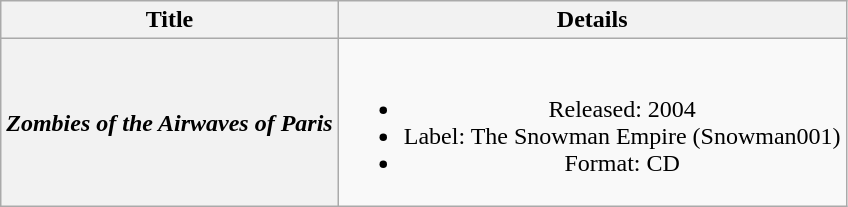<table class="wikitable plainrowheaders" style="text-align:center;" border="1">
<tr>
<th>Title</th>
<th>Details</th>
</tr>
<tr>
<th scope="row"><em>Zombies of the Airwaves of Paris</em></th>
<td><br><ul><li>Released: 2004</li><li>Label: The Snowman Empire (Snowman001)</li><li>Format: CD</li></ul></td>
</tr>
</table>
